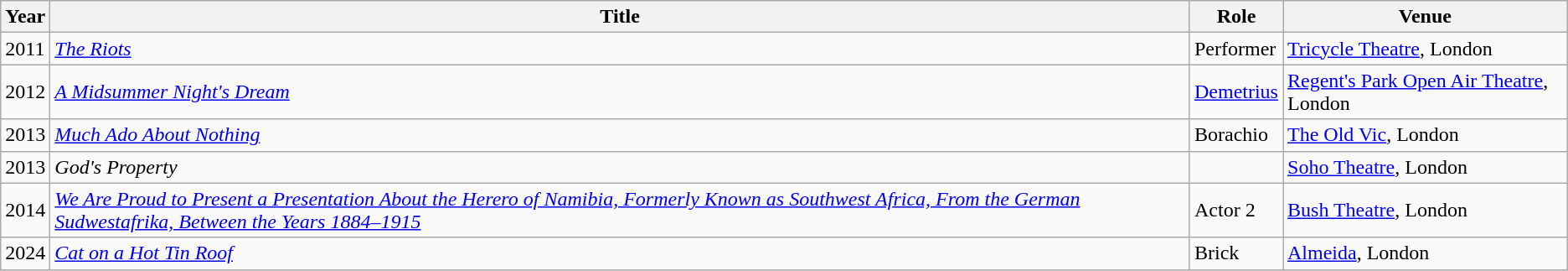<table class="wikitable sortable">
<tr>
<th>Year</th>
<th>Title</th>
<th>Role</th>
<th>Venue</th>
</tr>
<tr>
<td>2011</td>
<td><em><a href='#'>The Riots</a></em></td>
<td>Performer</td>
<td><a href='#'>Tricycle Theatre</a>, London</td>
</tr>
<tr>
<td>2012</td>
<td><em><a href='#'>A Midsummer Night's Dream</a></em></td>
<td><a href='#'>Demetrius</a></td>
<td><a href='#'>Regent's Park Open Air Theatre</a>, London</td>
</tr>
<tr>
<td>2013</td>
<td><em><a href='#'>Much Ado About Nothing</a></em></td>
<td>Borachio</td>
<td><a href='#'>The Old Vic</a>, London</td>
</tr>
<tr>
<td>2013</td>
<td><em>God's Property</em></td>
<td></td>
<td><a href='#'>Soho Theatre</a>, London</td>
</tr>
<tr>
<td>2014</td>
<td><em><a href='#'>We Are Proud to Present a Presentation About the Herero of Namibia, Formerly Known as Southwest Africa, From the German Sudwestafrika, Between the Years 1884–1915</a></em></td>
<td>Actor 2</td>
<td><a href='#'>Bush Theatre</a>, London</td>
</tr>
<tr>
<td>2024</td>
<td><em><a href='#'>Cat on a Hot Tin Roof</a></em></td>
<td>Brick</td>
<td><a href='#'>Almeida</a>, London</td>
</tr>
</table>
